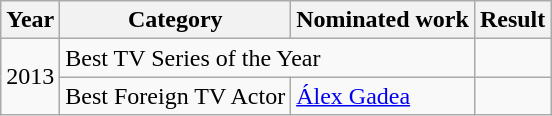<table class="wikitable">
<tr>
<th><strong>Year</strong></th>
<th><strong>Category</strong></th>
<th><strong>Nominated work</strong></th>
<th><strong>Result</strong></th>
</tr>
<tr>
<td rowspan=2>2013</td>
<td colspan=2>Best TV Series of the Year</td>
<td></td>
</tr>
<tr>
<td>Best Foreign TV Actor</td>
<td><a href='#'>Álex Gadea</a></td>
<td></td>
</tr>
</table>
